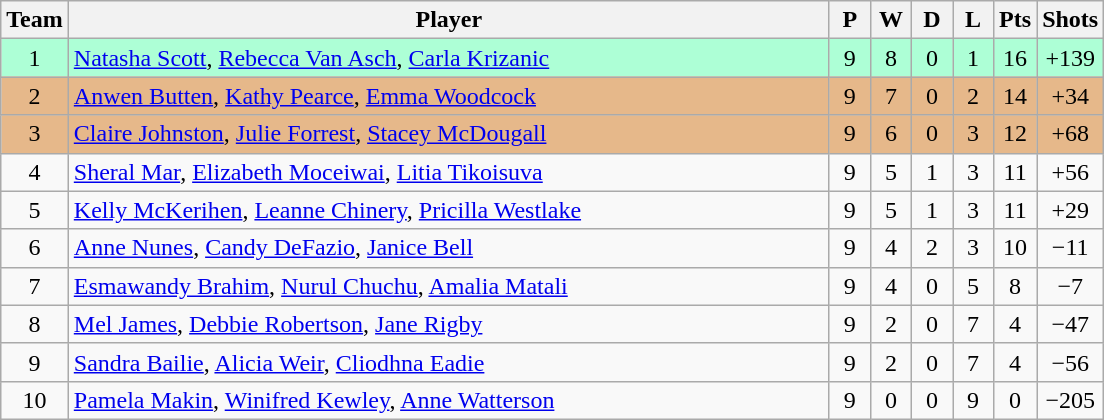<table class="wikitable" style="font-size: 100%">
<tr>
<th width=20>Team</th>
<th width=500>Player</th>
<th width=20>P</th>
<th width=20>W</th>
<th width=20>D</th>
<th width=20>L</th>
<th width=20>Pts</th>
<th width=20>Shots</th>
</tr>
<tr align=center style="background: #ADFFD6;">
<td>1</td>
<td align="left"> <a href='#'>Natasha Scott</a>, <a href='#'>Rebecca Van Asch</a>, <a href='#'>Carla Krizanic</a></td>
<td>9</td>
<td>8</td>
<td>0</td>
<td>1</td>
<td>16</td>
<td>+139</td>
</tr>
<tr align=center style="background: #E6B88A;">
<td>2</td>
<td align="left"> <a href='#'>Anwen Butten</a>, <a href='#'>Kathy Pearce</a>, <a href='#'>Emma Woodcock</a></td>
<td>9</td>
<td>7</td>
<td>0</td>
<td>2</td>
<td>14</td>
<td>+34</td>
</tr>
<tr align=center style="background: #E6B88A;">
<td>3</td>
<td align="left"> <a href='#'>Claire Johnston</a>, <a href='#'>Julie Forrest</a>, <a href='#'>Stacey McDougall</a></td>
<td>9</td>
<td>6</td>
<td>0</td>
<td>3</td>
<td>12</td>
<td>+68</td>
</tr>
<tr align=center>
<td>4</td>
<td align="left"> <a href='#'>Sheral Mar</a>, <a href='#'>Elizabeth Moceiwai</a>, <a href='#'>Litia Tikoisuva</a></td>
<td>9</td>
<td>5</td>
<td>1</td>
<td>3</td>
<td>11</td>
<td>+56</td>
</tr>
<tr align=center>
<td>5</td>
<td align="left"> <a href='#'>Kelly McKerihen</a>, <a href='#'>Leanne Chinery</a>, <a href='#'>Pricilla Westlake</a></td>
<td>9</td>
<td>5</td>
<td>1</td>
<td>3</td>
<td>11</td>
<td>+29</td>
</tr>
<tr align=center>
<td>6</td>
<td align="left"> <a href='#'>Anne Nunes</a>, <a href='#'>Candy DeFazio</a>, <a href='#'>Janice Bell</a></td>
<td>9</td>
<td>4</td>
<td>2</td>
<td>3</td>
<td>10</td>
<td>−11</td>
</tr>
<tr align=center>
<td>7</td>
<td align="left"> <a href='#'>Esmawandy Brahim</a>, <a href='#'>Nurul Chuchu</a>, <a href='#'>Amalia Matali</a></td>
<td>9</td>
<td>4</td>
<td>0</td>
<td>5</td>
<td>8</td>
<td>−7</td>
</tr>
<tr align=center>
<td>8</td>
<td align="left"> <a href='#'>Mel James</a>, <a href='#'>Debbie Robertson</a>, <a href='#'>Jane Rigby</a></td>
<td>9</td>
<td>2</td>
<td>0</td>
<td>7</td>
<td>4</td>
<td>−47</td>
</tr>
<tr align=center>
<td>9</td>
<td align="left"> <a href='#'>Sandra Bailie</a>, <a href='#'>Alicia Weir</a>, <a href='#'>Cliodhna Eadie</a></td>
<td>9</td>
<td>2</td>
<td>0</td>
<td>7</td>
<td>4</td>
<td>−56</td>
</tr>
<tr align=center>
<td>10</td>
<td align="left"> <a href='#'>Pamela Makin</a>, <a href='#'>Winifred Kewley</a>, <a href='#'>Anne Watterson</a></td>
<td>9</td>
<td>0</td>
<td>0</td>
<td>9</td>
<td>0</td>
<td>−205</td>
</tr>
</table>
